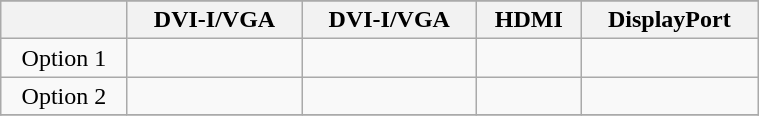<table class="wikitable" style="text-align: center; width: 40%;">
<tr>
</tr>
<tr>
<th></th>
<th>DVI-I/VGA</th>
<th>DVI-I/VGA</th>
<th>HDMI</th>
<th>DisplayPort</th>
</tr>
<tr>
<td>Option 1</td>
<td></td>
<td></td>
<td></td>
<td></td>
</tr>
<tr>
<td>Option 2</td>
<td></td>
<td></td>
<td></td>
<td></td>
</tr>
<tr>
</tr>
</table>
